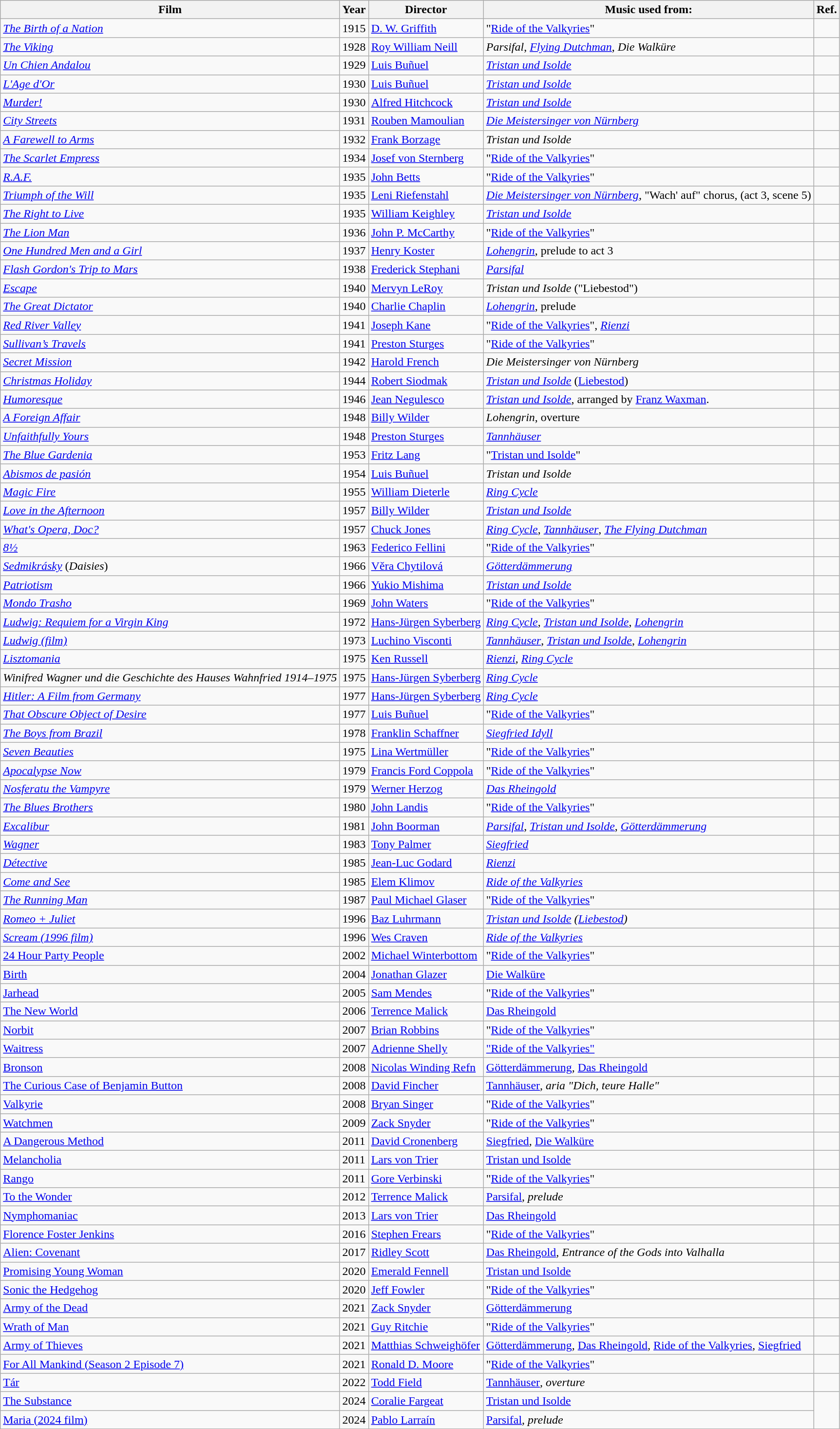<table class="wikitable sortable">
<tr>
<th>Film</th>
<th>Year</th>
<th>Director</th>
<th>Music used from:</th>
<th class="unsortable">Ref.</th>
</tr>
<tr>
<td scope="row" data-sort-value=Birth><em><a href='#'>The Birth of a Nation</a></em></td>
<td data-sort-value=1915>1915</td>
<td data-sort-value=Griffith><a href='#'>D. W. Griffith</a></td>
<td data-sort-value=Ride>"<a href='#'>Ride of the Valkyries</a>"</td>
<td></td>
</tr>
<tr>
<td scope="row" data-sort-value=Viking><em><a href='#'>The Viking</a></em></td>
<td data-sort-value=1928>1928</td>
<td data-sort-value=Neill><a href='#'>Roy William Neill</a></td>
<td data-sort-value=Parsifal,><em>Parsifal</em>, <em><a href='#'>Flying Dutchman</a></em>, <em>Die Walküre</em></td>
<td></td>
</tr>
<tr>
<td scope="row" data-sort-value=Chien Andalou><em><a href='#'>Un Chien Andalou</a></em></td>
<td data-sort-value=1929>1929</td>
<td data-sort-value=Buñuel><a href='#'>Luis Buñuel</a></td>
<td data-sort-value=Tristan><em><a href='#'>Tristan und Isolde</a></em></td>
<td></td>
</tr>
<tr>
<td scope="row" data-sort-value=Age d'Or><em><a href='#'>L'Age d'Or</a></em></td>
<td data-sort-value=1930>1930</td>
<td data-sort-value=Buñuel><a href='#'>Luis Buñuel</a></td>
<td data-sort-value=Tristan><em><a href='#'>Tristan und Isolde</a></em></td>
<td></td>
</tr>
<tr>
<td scope="row" data-sort-value=Murder><em><a href='#'>Murder!</a></em></td>
<td data-sort-value=1930>1930</td>
<td data-sort-value=Hitch><a href='#'>Alfred Hitchcock</a></td>
<td data-sort-value=Tristan><em><a href='#'>Tristan und Isolde</a></em></td>
<td></td>
</tr>
<tr>
<td scope="row" data-sort-value=City><em><a href='#'>City Streets</a></em></td>
<td data-sort-value=1931>1931</td>
<td data-sort-value=Mamoulian><a href='#'>Rouben Mamoulian</a></td>
<td data-sort-value=Meistersinger><em><a href='#'>Die Meistersinger von Nürnberg</a></em></td>
<td></td>
</tr>
<tr>
<td scope="row" data-sort-value="Farewell to Arms"><em><a href='#'>A Farewell to Arms</a></em></td>
<td data-sort-value=1932>1932</td>
<td data-sort-value=Borsage><a href='#'>Frank Borzage</a></td>
<td data-sort-value=Tristan><em>Tristan und Isolde</em></td>
<td></td>
</tr>
<tr>
<td scope="row" data-sort-value=Scarlet Empres"><em><a href='#'>The Scarlet Empress</a></em></td>
<td data-sort-value=1934>1934</td>
<td data-sort-value=Stern><a href='#'>Josef von Sternberg</a></td>
<td data-sort-value=Ride>"<a href='#'>Ride of the Valkyries</a>"</td>
<td></td>
</tr>
<tr>
<td scope="row" data-sort-value=RAF><em><a href='#'>R.A.F.</a></em></td>
<td data-sort-value=1935>1935</td>
<td data-sort-value=Betts><a href='#'>John Betts</a></td>
<td data-sort-value=Ride>"<a href='#'>Ride of the Valkyries</a>"</td>
<td></td>
</tr>
<tr>
<td scope="row" data-sort-value=Triumph><em><a href='#'>Triumph of the Will</a></em></td>
<td data-sort-value=1935>1935</td>
<td data-sort-value=Riefenstahl><a href='#'>Leni Riefenstahl</a></td>
<td data-sort-value=Meistersinger><em><a href='#'>Die Meistersinger von Nürnberg</a></em>, "Wach' auf" chorus, (act 3, scene 5)</td>
<td></td>
</tr>
<tr>
<td scope="row" data-sort-value=Right to Live><em><a href='#'>The Right to Live</a></em></td>
<td data-sort-value=1935>1935</td>
<td data-sort-value=Keighley><a href='#'>William Keighley</a></td>
<td data-sort-value=Tristan><em><a href='#'>Tristan und Isolde</a></em></td>
<td></td>
</tr>
<tr>
<td scope="row" data-sort-value=Lion Man><em><a href='#'>The Lion Man</a></em></td>
<td data-sort-value=1936>1936</td>
<td data-sort-value=McCarthy><a href='#'>John P. McCarthy</a></td>
<td data-sort-value=Ride>"<a href='#'>Ride of the Valkyries</a>"</td>
<td></td>
</tr>
<tr>
<td scope="row" data-sort-value=One Hundred><em><a href='#'>One Hundred Men and a Girl</a></em></td>
<td data-sort-value=1937>1937</td>
<td data-sort-value=Koster><a href='#'>Henry Koster</a></td>
<td data-sort-value=Lohengrin><em><a href='#'>Lohengrin</a></em>, prelude to act 3</td>
<td></td>
</tr>
<tr>
<td scope="row" data-sort-value=Flash><em><a href='#'>Flash Gordon's Trip to Mars</a></em></td>
<td data-sort-value=1938>1938</td>
<td data-sort-value=Stephani><a href='#'>Frederick Stephani</a></td>
<td data-sort-value=Parsifal><em><a href='#'>Parsifal</a></em></td>
<td></td>
</tr>
<tr>
<td scope="row" data-sort-value =Escape><em><a href='#'>Escape</a></em></td>
<td data-sort-value=1940>1940</td>
<td data-sort-value=LeRoy><a href='#'>Mervyn LeRoy</a></td>
<td data-sort-value=Tristan><em>Tristan und Isolde</em> ("Liebestod")</td>
<td></td>
</tr>
<tr>
<td scope="row" data-sort-value=Great Dictator><em><a href='#'>The Great Dictator</a></em></td>
<td data-sort-value=1940>1940</td>
<td data-sort-value=Chaplin><a href='#'>Charlie Chaplin</a></td>
<td data-sort-value=Lohengrin><em><a href='#'>Lohengrin</a></em>, prelude</td>
<td></td>
</tr>
<tr>
<td scope="row" data-sort-value=Red River><em><a href='#'>Red River Valley</a></em></td>
<td data-sort-value=1941>1941</td>
<td data-sort-value=Kane><a href='#'>Joseph Kane</a></td>
<td data-sort-value=Ride>"<a href='#'>Ride of the Valkyries</a>", <em><a href='#'>Rienzi</a></em></td>
<td></td>
</tr>
<tr>
<td scope="row" data-sort-value=Sullivan><em><a href='#'>Sullivan’s Travels</a></em></td>
<td data-sort-value=1941>1941</td>
<td data-sort-value=Sturges><a href='#'>Preston Sturges</a></td>
<td data-sort-value=Ride>"<a href='#'>Ride of the Valkyries</a>"</td>
<td></td>
</tr>
<tr>
<td scope="row" data-sort-value=Secret Mission><em><a href='#'>Secret Mission</a></em></td>
<td data-sort-value=1942>1942</td>
<td data-sort-value=French><a href='#'>Harold French</a></td>
<td data-sort-value=Meistersinger><em>Die Meistersinger von Nürnberg</em></td>
<td></td>
</tr>
<tr>
<td scope="row" data-sort-value=Christmas><em><a href='#'>Christmas Holiday</a></em></td>
<td data-sort-value=1944>1944</td>
<td data-sort-value=Siodmak><a href='#'>Robert Siodmak</a></td>
<td data-sort-value=Tristan><em><a href='#'>Tristan und Isolde</a></em> (<a href='#'>Liebestod</a>)</td>
<td></td>
</tr>
<tr>
<td scope="row" data-sort-value=Humor><em><a href='#'>Humoresque</a></em></td>
<td data-sort-value=1946>1946</td>
<td data-sort-value=Negul><a href='#'>Jean Negulesco</a></td>
<td data-sort-value=Tristan><em><a href='#'>Tristan und Isolde</a></em>, arranged by <a href='#'>Franz Waxman</a>.</td>
<td></td>
</tr>
<tr>
<td scope="row" data-sort-value=Foreign Affair><em><a href='#'>A Foreign Affair</a></em></td>
<td data-sort-value=1948>1948</td>
<td data-sort-value=Wilder><a href='#'>Billy Wilder</a></td>
<td data-sort-value=Loh><em>Lohengrin</em>, overture</td>
<td></td>
</tr>
<tr>
<td scope="row" data-sort-value=Unfaithfully><em><a href='#'>Unfaithfully Yours</a></em></td>
<td data-sort-value=1948>1948</td>
<td data-sort-value=Sturges><a href='#'>Preston Sturges</a></td>
<td data-sort-value=Tannhäuser><em><a href='#'>Tannhäuser</a></em></td>
<td></td>
</tr>
<tr>
<td scope="row" data-sort-value=The Blue Gardenia><em><a href='#'>The Blue Gardenia</a></em></td>
<td data-sort-value=1953>1953</td>
<td data-sort-value=Lang><a href='#'>Fritz Lang</a></td>
<td data-sort-value=Tristan>"<a href='#'>Tristan und Isolde</a>"</td>
<td></td>
</tr>
<tr>
<td scope="row" data-sort-value=Abismo><em><a href='#'>Abismos de pasión</a></em></td>
<td data-sort-value=1954>1954</td>
<td data-sort-value=Buñuel><a href='#'>Luis Buñuel</a></td>
<td data-sort-value=Tristan><em>Tristan und Isolde</em></td>
<td></td>
</tr>
<tr>
<td scope="row" data-sort-value=Magic><em><a href='#'>Magic Fire</a></em></td>
<td data-sort-value=1955>1955</td>
<td data-sort-value=Dieterle><a href='#'>William Dieterle</a></td>
<td data-sort-value=Ring><em><a href='#'>Ring Cycle</a></em></td>
<td></td>
</tr>
<tr>
<td scope="row" data-sort-value=Love in the Afternoon><em><a href='#'>Love in the Afternoon</a></em></td>
<td data-sort-value=1957>1957</td>
<td data-sort-value=Wilder><a href='#'>Billy Wilder</a></td>
<td data-sort-value=Tristan><em><a href='#'>Tristan und Isolde</a></em></td>
<td></td>
</tr>
<tr>
<td scope="row" data-sort-value="What's"><em><a href='#'>What's Opera, Doc?</a></em></td>
<td data-sort-value=1957>1957</td>
<td data-sort-value=Jones><a href='#'>Chuck Jones</a></td>
<td data-sort-value=Ring><em><a href='#'>Ring Cycle</a></em>, <em><a href='#'>Tannhäuser</a></em>, <em><a href='#'>The Flying Dutchman</a></em></td>
<td></td>
</tr>
<tr>
<td scope="row" data-sort-value=8><em><a href='#'>8½</a></em></td>
<td data-sort-value=1963>1963</td>
<td data-sort-value=Fellini><a href='#'>Federico Fellini</a></td>
<td data-sort-value=Ride>"<a href='#'>Ride of the Valkyries</a>"</td>
<td></td>
</tr>
<tr>
<td scope="row" data-sort-value=Sedmikrásky><em><a href='#'>Sedmikrásky</a></em> (<em>Daisies</em>)</td>
<td data-sort-value=1966>1966</td>
<td data-sort-value=Chyt><a href='#'>Věra Chytilová</a></td>
<td data-sort-value=Götterdämmerung><em><a href='#'>Götterdämmerung</a></em></td>
<td></td>
</tr>
<tr>
<td scope="row" data-sort-value=Patriotism><em><a href='#'>Patriotism</a></em></td>
<td data-sort-value=1966>1966</td>
<td data-sort-value=Mishima><a href='#'>Yukio Mishima</a></td>
<td data-sort-value=Tristan><em><a href='#'>Tristan und Isolde</a></em></td>
<td></td>
</tr>
<tr>
<td scope="row" data-sort-value=Mondo><em><a href='#'>Mondo Trasho</a></em></td>
<td data-sort-value=1969>1969</td>
<td data-sort-value=Waters><a href='#'>John Waters</a></td>
<td data-sort-value=Ride>"<a href='#'>Ride of the Valkyries</a>"</td>
<td></td>
</tr>
<tr>
<td scope="row" data-sort-value=Ludwig><em><a href='#'>Ludwig: Requiem for a Virgin King</a></em></td>
<td data-sort-value=1972>1972</td>
<td data-sort-value=Syberberg><a href='#'>Hans-Jürgen Syberberg</a></td>
<td data-sort-value=Ring><em><a href='#'>Ring Cycle</a></em>, <em><a href='#'>Tristan und Isolde</a></em>, <em><a href='#'>Lohengrin</a></em></td>
<td></td>
</tr>
<tr>
<td scope="row" data-sort-value=Ludwig><em><a href='#'>Ludwig (film)</a></em></td>
<td data-sort-value=1973>1973</td>
<td data-sort-value=Visconti><a href='#'>Luchino Visconti</a></td>
<td data-sort-value=Tannhäuser><em><a href='#'>Tannhäuser</a></em>, <em><a href='#'>Tristan und Isolde</a></em>, <em><a href='#'>Lohengrin</a></em></td>
<td></td>
</tr>
<tr>
<td scope="row" data-sort-value=Liszt><em><a href='#'>Lisztomania</a></em></td>
<td data-sort-value=1975>1975</td>
<td data-sort-value=Russell><a href='#'>Ken Russell</a></td>
<td data-sort-value=Rienzi><em><a href='#'>Rienzi</a>, <a href='#'>Ring Cycle</a></em></td>
<td></td>
</tr>
<tr>
<td scope="row" data-sort-value=Winifred><em>Winifred Wagner und die Geschichte des Hauses Wahnfried 1914–1975</em></td>
<td data-sort-value=1975>1975</td>
<td data-sort-value=Syberberg><a href='#'>Hans-Jürgen Syberberg</a></td>
<td data-sort-value=Ring><em><a href='#'>Ring Cycle</a></em></td>
<td></td>
</tr>
<tr>
<td scope="row" data-sort-value=Hitler><em><a href='#'>Hitler: A Film from Germany</a></em></td>
<td data-sort-value=1977>1977</td>
<td data-sort-value=Syberberg><a href='#'>Hans-Jürgen Syberberg</a></td>
<td data-sort-value=Ring><em><a href='#'>Ring Cycle</a></em></td>
<td></td>
</tr>
<tr>
<td scope="row" data-sort-value=That Obscure><em><a href='#'>That Obscure Object of Desire</a></em></td>
<td data-sort-value=1977>1977</td>
<td data-sort-value=Buñuel><a href='#'>Luis Buñuel</a></td>
<td data-sort-value=Ride>"<a href='#'>Ride of the Valkyries</a>"</td>
<td></td>
</tr>
<tr>
<td scope="row" data-sort-value=Boys From Brazil><a href='#'><em>The Boys from Brazil</em></a></td>
<td data-sort-value=1978>1978</td>
<td data-sort-value=Schaffner><a href='#'>Franklin Schaffner</a></td>
<td data-sort-value=Siegfried Idyll><em><a href='#'>Siegfried Idyll</a></em></td>
<td></td>
</tr>
<tr>
<td scope="row" data-sort-value=Seven><em><a href='#'>Seven Beauties</a></em></td>
<td data-sort-value=1975>1975</td>
<td data-sort-value= Wertmüller><a href='#'>Lina Wertmüller</a></td>
<td data-sort-value=Ride>"<a href='#'>Ride of the Valkyries</a>"</td>
<td></td>
</tr>
<tr>
<td scope="row" data-sort-value=Apocalypse><em><a href='#'>Apocalypse Now</a></em></td>
<td data-sort-value=1979>1979</td>
<td data-sort-value=Coppola><a href='#'>Francis Ford Coppola</a></td>
<td data-sort-value=Ride>"<a href='#'>Ride of the Valkyries</a>"</td>
<td></td>
</tr>
<tr>
<td scope="row" data-sort-value=Nosferatu><em><a href='#'>Nosferatu the Vampyre</a></em></td>
<td data-sort-value=1979>1979</td>
<td data-sort-value=Herzog><a href='#'>Werner Herzog</a></td>
<td data-sort-value=Rheingold><em><a href='#'>Das Rheingold</a></em></td>
<td></td>
</tr>
<tr>
<td scope="row" data-sort-value=Blues Brothers><em><a href='#'>The Blues Brothers</a></em></td>
<td data-sort-value=1980>1980</td>
<td data-sort-value=Landis><a href='#'>John Landis</a></td>
<td data-sort-value=Ride>"<a href='#'>Ride of the Valkyries</a>"</td>
<td></td>
</tr>
<tr>
<td scope="row" data-sort-value=Excalibur><em><a href='#'>Excalibur</a></em></td>
<td data-sort-value=1981>1981</td>
<td data-sort-value=Boorman><a href='#'>John Boorman</a></td>
<td data-sort-value=Parisfal><em><a href='#'>Parsifal</a></em>, <em><a href='#'>Tristan und Isolde</a></em>, <em><a href='#'>Götterdämmerung</a></em></td>
<td></td>
</tr>
<tr>
<td scope="row" data-sort-value=Wagner><em><a href='#'>Wagner</a></em></td>
<td data-sort-value=1983>1983</td>
<td data-sort-value=Palmer><a href='#'>Tony Palmer</a></td>
<td data-sort-value=Siegfried><em><a href='#'>Siegfried</a></em></td>
<td></td>
</tr>
<tr>
<td scope="row" data-sort-value=Detec><em><a href='#'>Détective</a></em></td>
<td data-sort-value=1985>1985</td>
<td data-sort-value=Godard><a href='#'>Jean-Luc Godard</a></td>
<td data-sort-value=Rienzi><em><a href='#'>Rienzi</a></em></td>
<td></td>
</tr>
<tr>
<td scope="row" data-sort-value=Come><em><a href='#'>Come and See</a></em></td>
<td data-sort-value=1985>1985</td>
<td data-sort-value=Klimov><a href='#'>Elem Klimov</a></td>
<td data-sort-value=Ride><em><a href='#'>Ride of the Valkyries</a></em></td>
<td></td>
</tr>
<tr>
<td scope="row" data-sort-value=Running><em><a href='#'>The Running Man</a></em></td>
<td data-sort-value=1987>1987</td>
<td data-sort-value=Glaser><a href='#'>Paul Michael Glaser</a></td>
<td data-sort-value=Ride>"<a href='#'>Ride of the Valkyries</a>"</td>
<td></td>
</tr>
<tr>
<td scope="row" data-sort-value=Romeo><em><a href='#'>Romeo + Juliet</a></em></td>
<td data-sort-value=1996>1996</td>
<td data-sort-value=Luhrmann><a href='#'>Baz Luhrmann</a></td>
<td data-sort-value=tristan><em><a href='#'>Tristan und Isolde</a> (<a href='#'>Liebestod</a>)</em></td>
<td></td>
</tr>
<tr>
<td scope="row" data-sort-value=Scream><em><a href='#'>Scream (1996 film)</a></em></td>
<td data-sort-value=1996>1996</td>
<td data-sort-value=Craven><a href='#'>Wes Craven</a></td>
<td data-sort-value=Ride><em><a href='#'>Ride of the Valkyries</a></td>
</tr>
<tr>
<td scope="row" data-sort-value=Party></em><a href='#'>24 Hour Party People</a><em></td>
<td data-sort-value=2002>2002</td>
<td data-sort-value=Winterbottom><a href='#'>Michael Winterbottom</a></td>
<td data-sort-value=Ride>"<a href='#'>Ride of the Valkyries</a>"</td>
<td></td>
</tr>
<tr>
<td scope="row" data-sort-value=birth></em><a href='#'>Birth</a><em></td>
<td data-sort-value=2004>2004</td>
<td data-sort-value=Glazer><a href='#'>Jonathan Glazer</a></td>
<td data-sort-value=Siegfried></em><a href='#'>Die Walküre</a><em></td>
<td></td>
</tr>
<tr>
<td scope="row" data-sort-value=Jarhead></em><a href='#'>Jarhead</a><em></td>
<td data-sort-value=2005>2005</td>
<td data-sort-value=Mendes><a href='#'>Sam Mendes</a></td>
<td data-sort-value=Ride>"<a href='#'>Ride of the Valkyries</a>"</td>
<td></td>
</tr>
<tr>
<td scope="row" data-sort-value=New World></em><a href='#'>The New World</a><em></td>
<td data-sort-value=2006>2006</td>
<td data-sort-value=Malick><a href='#'>Terrence Malick</a></td>
<td data-sort-value=Rheingold></em><a href='#'>Das Rheingold</a><em></td>
<td></td>
</tr>
<tr>
<td scope="row" data-sort-value=Norbit></em><a href='#'>Norbit</a><em></td>
<td data-sort-value=2007>2007</td>
<td data-sort-value=Robbins><a href='#'>Brian Robbins</a></td>
<td data-sort-value=Ride>"<a href='#'>Ride of the Valkyries</a>"</td>
<td></td>
</tr>
<tr>
<td><a href='#'></em>Waitress<em></a></td>
<td>2007</td>
<td><a href='#'>Adrienne Shelly</a></td>
<td><a href='#'>"Ride of the Valkyries"</a></td>
<td></td>
</tr>
<tr>
<td scope="row" data-sort-value=Bronson></em><a href='#'>Bronson</a><em></td>
<td data-sort-value=2008>2008</td>
<td data-sort-value=Winding><a href='#'>Nicolas Winding Refn</a></td>
<td data-sort-value=Götterdämmerung></em><a href='#'>Götterdämmerung</a><em>, </em><a href='#'>Das Rheingold</a><em></td>
<td></td>
</tr>
<tr>
<td scope="row" data-sort-value=Curious Case></em><a href='#'>The Curious Case of Benjamin Button</a><em></td>
<td data-sort-value=2008>2008</td>
<td data-sort-value=Fincher><a href='#'>David Fincher</a></td>
<td data-sort-value=Lohengrin></em><a href='#'>Tannhäuser</a><em>, aria "Dich, teure Halle"</td>
<td></td>
</tr>
<tr>
<td scope="row" data-sort-value=Valkyrie></em><a href='#'>Valkyrie</a><em></td>
<td data-sort-value=2008>2008</td>
<td data-sort-value=Singer><a href='#'>Bryan Singer</a></td>
<td data-sort-value=Ride>"<a href='#'>Ride of the Valkyries</a>"</td>
<td></td>
</tr>
<tr>
<td scope="row" data-sort-value=Watchmen></em><a href='#'>Watchmen</a><em></td>
<td data-sort-value=2009>2009</td>
<td data-sort-value=Snyder><a href='#'>Zack Snyder</a></td>
<td data-sort-value=Ride>"<a href='#'>Ride of the Valkyries</a>"</td>
<td></td>
</tr>
<tr>
<td scope="row" data-sort-value=Dangerous Method></em><a href='#'>A Dangerous Method</a><em></td>
<td data-sort-value=2011>2011</td>
<td data-sort-value=Cronenberg><a href='#'>David Cronenberg</a></td>
<td data-sort-value=Siegfried></em><a href='#'>Siegfried</a><em>, </em><a href='#'>Die Walküre</a><em></td>
<td></td>
</tr>
<tr>
<td scope="row" data-sort-value=Melancholia></em><a href='#'>Melancholia</a><em></td>
<td data-sort-value=2011>2011</td>
<td data-sort-value=Trier><a href='#'>Lars von Trier</a></td>
<td data-sort-value=tristan></em><a href='#'>Tristan und Isolde</a><em></td>
<td></td>
</tr>
<tr>
<td scope="row" data-sort-value=Rango></em><a href='#'>Rango</a><em></td>
<td data-sort-value=2011>2011</td>
<td data-sort-value=Verbinski><a href='#'>Gore Verbinski</a></td>
<td data-sort-value=Ride>"<a href='#'>Ride of the Valkyries</a>"</td>
<td></td>
</tr>
<tr>
<td scope="row" data-sort-value=To The W></em><a href='#'>To the Wonder</a><em></td>
<td data-sort-value=2012>2012</td>
<td data-sort-value=Malick><a href='#'>Terrence Malick</a></td>
<td data-sort-value=Parsifal></em><a href='#'>Parsifal</a><em>, prelude</td>
<td></td>
</tr>
<tr>
<td scope="row" data-sort-value="Nymphomaniac"></em><a href='#'>Nymphomaniac</a><em></td>
<td data-sort-value=2013>2013</td>
<td data-sort-value=Trier><a href='#'>Lars von Trier</a></td>
<td data-sort-value=Rheingold></em><a href='#'>Das Rheingold</a><em></td>
<td></td>
</tr>
<tr>
<td scope="row" data-sort-value=Florence></em><a href='#'>Florence Foster Jenkins</a><em></td>
<td data-sort-value=2016>2016</td>
<td data-sort-value=Frears><a href='#'>Stephen Frears</a></td>
<td data-sort-value=Ride>"<a href='#'>Ride of the Valkyries</a>"</td>
<td></td>
</tr>
<tr>
<td scope="row" data-sort-value=Alien: Covenant></em><a href='#'>Alien: Covenant</a><em></td>
<td data-sort-value=2017>2017</td>
<td data-sort-value=Scott><a href='#'>Ridley Scott</a></td>
<td data-sort-value=Rheingold></em><a href='#'>Das Rheingold</a><em>, Entrance of the Gods into Valhalla</td>
<td></td>
</tr>
<tr>
<td scope="row" data-sort-value=Promising></em><a href='#'>Promising Young Woman</a><em></td>
<td data-sort-value=2020>2020</td>
<td data-sort-value=Fennell><a href='#'>Emerald Fennell</a></td>
<td data-sort-value=Tristan></em><a href='#'>Tristan und Isolde</a><em></td>
<td></td>
</tr>
<tr>
<td scope="row" data-sort-value=Sonic The Hedgehog></em><a href='#'>Sonic the Hedgehog</a><em></td>
<td data-sort-value=2020>2020</td>
<td data-sort-value=Fowler><a href='#'>Jeff Fowler</a></td>
<td data-sort-value=Ride>"<a href='#'>Ride of the Valkyries</a>"</td>
<td></td>
</tr>
<tr>
<td scope="row" data-sort-value=Army of the Dead></em><a href='#'>Army of the Dead</a><em></td>
<td data-sort-value=2021>2021</td>
<td data-sort-value=Snyder><a href='#'>Zack Snyder</a></td>
<td data-sort-value=Götterdämmerung></em><a href='#'>Götterdämmerung</a><em></td>
<td></td>
</tr>
<tr>
<td scope="row" data-sort-value=Wrath></em><a href='#'>Wrath of Man</a><em></td>
<td data-sort-value=2021>2021</td>
<td data-sort-value=Ritchie><a href='#'>Guy Ritchie</a></td>
<td data-sort-value=Ride>"<a href='#'>Ride of the Valkyries</a>"</td>
<td></td>
</tr>
<tr>
<td scope="row" data-sort-value=Army></em><a href='#'>Army of Thieves</a><em></td>
<td data-sort-value=2021>2021</td>
<td data-sort-value=Schweighöfer><a href='#'>Matthias Schweighöfer</a></td>
<td data-sort-value=Götterdämmerung></em><a href='#'>Götterdämmerung</a><em>, </em><a href='#'>Das Rheingold</a><em>, </em><a href='#'>Ride of the Valkyries</a><em>, </em><a href='#'>Siegfried</a><em></td>
<td></td>
</tr>
<tr>
<td scope="row" data-sort-value=For_All_Mankind></em><a href='#'>For All Mankind (Season 2 Episode 7)</a><em></td>
<td data-sort-value=2021>2021</td>
<td data-sort-value=Moore><a href='#'>Ronald D. Moore</a></td>
<td data-sort-value=Ride>"<a href='#'>Ride of the Valkyries</a>"</td>
<td></td>
</tr>
<tr>
<td></em><a href='#'>Tár</a><em></td>
<td>2022</td>
<td data-sort-value=Field><a href='#'>Todd Field</a></td>
<td></em><a href='#'>Tannhäuser</a><em>, overture</td>
<td></td>
</tr>
<tr>
<td scope="row" data-sort-value=Substance></em><a href='#'>The Substance</a><em></td>
<td data-sort-value=2024>2024</td>
<td data-sort-value=Fargeat><a href='#'>Coralie Fargeat</a></td>
<td data-sort-value=Tristan></em><a href='#'>Tristan und Isolde</a><em></td>
</tr>
<tr>
<td scope="row" data-sort-value=Maria></em><a href='#'>Maria (2024 film)</a><em></td>
<td data-sort-value=2024>2024</td>
<td data-sort-value=Larrain><a href='#'>Pablo Larraín</a></td>
<td data-sort-value=Parsifal></em><a href='#'>Parsifal</a><em>, prelude</td>
</tr>
</table>
